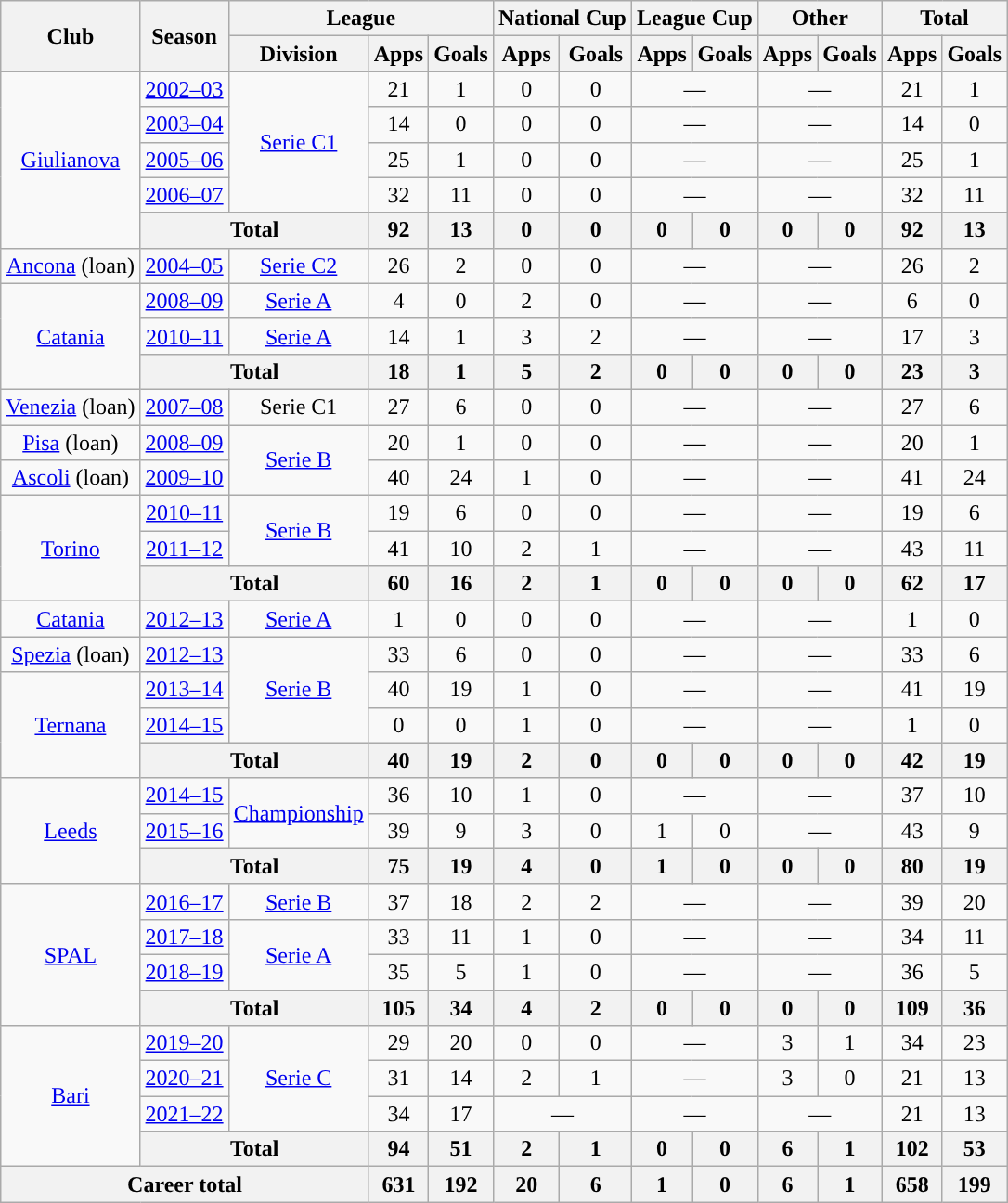<table class="wikitable" style="text-align:center">
<tr>
<th rowspan="2">Club</th>
<th rowspan="2">Season</th>
<th colspan="3">League</th>
<th colspan="2">National Cup</th>
<th colspan="2">League Cup</th>
<th colspan="2">Other</th>
<th colspan="2">Total</th>
</tr>
<tr>
<th>Division</th>
<th>Apps</th>
<th>Goals</th>
<th>Apps</th>
<th>Goals</th>
<th>Apps</th>
<th>Goals</th>
<th>Apps</th>
<th>Goals</th>
<th>Apps</th>
<th>Goals</th>
</tr>
<tr>
<td rowspan="5"><a href='#'>Giulianova</a></td>
<td><a href='#'>2002–03</a></td>
<td rowspan="4"><a href='#'>Serie C1</a></td>
<td>21</td>
<td>1</td>
<td>0</td>
<td>0</td>
<td colspan="2“">—</td>
<td colspan="2“">—</td>
<td>21</td>
<td>1</td>
</tr>
<tr>
<td><a href='#'>2003–04</a></td>
<td>14</td>
<td>0</td>
<td>0</td>
<td>0</td>
<td colspan="2“">—</td>
<td colspan="2“">—</td>
<td>14</td>
<td>0</td>
</tr>
<tr>
<td><a href='#'>2005–06</a></td>
<td>25</td>
<td>1</td>
<td>0</td>
<td>0</td>
<td colspan="2“">—</td>
<td colspan="2“">—</td>
<td>25</td>
<td>1</td>
</tr>
<tr>
<td><a href='#'>2006–07</a></td>
<td>32</td>
<td>11</td>
<td>0</td>
<td>0</td>
<td colspan="2“">—</td>
<td colspan="2“">—</td>
<td>32</td>
<td>11</td>
</tr>
<tr>
<th colspan="2">Total</th>
<th>92</th>
<th>13</th>
<th>0</th>
<th>0</th>
<th>0</th>
<th>0</th>
<th>0</th>
<th>0</th>
<th>92</th>
<th>13</th>
</tr>
<tr>
<td><a href='#'>Ancona</a> (loan)</td>
<td><a href='#'>2004–05</a></td>
<td><a href='#'>Serie C2</a></td>
<td>26</td>
<td>2</td>
<td>0</td>
<td>0</td>
<td colspan="2“">—</td>
<td colspan="2“">—</td>
<td>26</td>
<td>2</td>
</tr>
<tr>
<td rowspan="3"><a href='#'>Catania</a></td>
<td><a href='#'>2008–09</a></td>
<td><a href='#'>Serie A</a></td>
<td>4</td>
<td>0</td>
<td>2</td>
<td>0</td>
<td colspan="2“">—</td>
<td colspan="2“">—</td>
<td>6</td>
<td>0</td>
</tr>
<tr>
<td><a href='#'>2010–11</a></td>
<td><a href='#'>Serie A</a></td>
<td>14</td>
<td>1</td>
<td>3</td>
<td>2</td>
<td colspan="2“">—</td>
<td colspan="2“">—</td>
<td>17</td>
<td>3</td>
</tr>
<tr>
<th colspan="2">Total</th>
<th>18</th>
<th>1</th>
<th>5</th>
<th>2</th>
<th>0</th>
<th>0</th>
<th>0</th>
<th>0</th>
<th>23</th>
<th>3</th>
</tr>
<tr>
<td><a href='#'>Venezia</a> (loan)</td>
<td><a href='#'>2007–08</a></td>
<td>Serie C1</td>
<td>27</td>
<td>6</td>
<td>0</td>
<td>0</td>
<td colspan="2“">—</td>
<td colspan="2“">—</td>
<td>27</td>
<td>6</td>
</tr>
<tr>
<td><a href='#'>Pisa</a> (loan)</td>
<td><a href='#'>2008–09</a></td>
<td rowspan="2"><a href='#'>Serie B</a></td>
<td>20</td>
<td>1</td>
<td>0</td>
<td>0</td>
<td colspan="2“">—</td>
<td colspan="2“">—</td>
<td>20</td>
<td>1</td>
</tr>
<tr>
<td><a href='#'>Ascoli</a> (loan)</td>
<td><a href='#'>2009–10</a></td>
<td>40</td>
<td>24</td>
<td>1</td>
<td>0</td>
<td colspan="2“">—</td>
<td colspan="2“">—</td>
<td>41</td>
<td>24</td>
</tr>
<tr>
<td rowspan="3"><a href='#'>Torino</a></td>
<td><a href='#'>2010–11</a></td>
<td rowspan="2"><a href='#'>Serie B</a></td>
<td>19</td>
<td>6</td>
<td>0</td>
<td>0</td>
<td colspan="2“">—</td>
<td colspan="2“">—</td>
<td>19</td>
<td>6</td>
</tr>
<tr>
<td><a href='#'>2011–12</a></td>
<td>41</td>
<td>10</td>
<td>2</td>
<td>1</td>
<td colspan="2“">—</td>
<td colspan="2“">—</td>
<td>43</td>
<td>11</td>
</tr>
<tr>
<th colspan="2">Total</th>
<th>60</th>
<th>16</th>
<th>2</th>
<th>1</th>
<th>0</th>
<th>0</th>
<th>0</th>
<th>0</th>
<th>62</th>
<th>17</th>
</tr>
<tr>
<td><a href='#'>Catania</a></td>
<td><a href='#'>2012–13</a></td>
<td><a href='#'>Serie A</a></td>
<td>1</td>
<td>0</td>
<td>0</td>
<td>0</td>
<td colspan="2“">—</td>
<td colspan="2“">—</td>
<td>1</td>
<td>0</td>
</tr>
<tr>
<td><a href='#'>Spezia</a> (loan)</td>
<td><a href='#'>2012–13</a></td>
<td rowspan="3"><a href='#'>Serie B</a></td>
<td>33</td>
<td>6</td>
<td>0</td>
<td>0</td>
<td colspan="2“">—</td>
<td colspan="2“">—</td>
<td>33</td>
<td>6</td>
</tr>
<tr>
<td rowspan="3"><a href='#'>Ternana</a></td>
<td><a href='#'>2013–14</a></td>
<td>40</td>
<td>19</td>
<td>1</td>
<td>0</td>
<td colspan="2“">—</td>
<td colspan="2“">—</td>
<td>41</td>
<td>19</td>
</tr>
<tr>
<td><a href='#'>2014–15</a></td>
<td>0</td>
<td>0</td>
<td>1</td>
<td>0</td>
<td colspan="2“">—</td>
<td colspan="2“">—</td>
<td>1</td>
<td>0</td>
</tr>
<tr>
<th colspan="2">Total</th>
<th>40</th>
<th>19</th>
<th>2</th>
<th>0</th>
<th>0</th>
<th>0</th>
<th>0</th>
<th>0</th>
<th>42</th>
<th>19</th>
</tr>
<tr>
<td rowspan="3"><a href='#'>Leeds</a></td>
<td><a href='#'>2014–15</a></td>
<td rowspan="2"><a href='#'>Championship</a></td>
<td>36</td>
<td>10</td>
<td>1</td>
<td>0</td>
<td colspan="2“">—</td>
<td colspan="2“">—</td>
<td>37</td>
<td>10</td>
</tr>
<tr>
<td><a href='#'>2015–16</a></td>
<td>39</td>
<td>9</td>
<td>3</td>
<td>0</td>
<td>1</td>
<td>0</td>
<td colspan="2“">—</td>
<td>43</td>
<td>9</td>
</tr>
<tr>
<th colspan="2">Total</th>
<th>75</th>
<th>19</th>
<th>4</th>
<th>0</th>
<th>1</th>
<th>0</th>
<th>0</th>
<th>0</th>
<th>80</th>
<th>19</th>
</tr>
<tr>
<td rowspan="4"><a href='#'>SPAL</a></td>
<td><a href='#'>2016–17</a></td>
<td><a href='#'>Serie B</a></td>
<td>37</td>
<td>18</td>
<td>2</td>
<td>2</td>
<td colspan="2“">—</td>
<td colspan="2“">—</td>
<td>39</td>
<td>20</td>
</tr>
<tr>
<td><a href='#'>2017–18</a></td>
<td rowspan="2"><a href='#'>Serie A</a></td>
<td>33</td>
<td>11</td>
<td>1</td>
<td>0</td>
<td colspan="2“">—</td>
<td colspan="2“">—</td>
<td>34</td>
<td>11</td>
</tr>
<tr>
<td><a href='#'>2018–19</a></td>
<td>35</td>
<td>5</td>
<td>1</td>
<td>0</td>
<td colspan="2“">—</td>
<td colspan="2“">—</td>
<td>36</td>
<td>5</td>
</tr>
<tr>
<th colspan="2">Total</th>
<th>105</th>
<th>34</th>
<th>4</th>
<th>2</th>
<th>0</th>
<th>0</th>
<th>0</th>
<th>0</th>
<th>109</th>
<th>36</th>
</tr>
<tr>
<td rowspan="4"><a href='#'>Bari</a></td>
<td><a href='#'>2019–20</a></td>
<td rowspan="3"><a href='#'>Serie C</a></td>
<td>29</td>
<td>20</td>
<td>0</td>
<td>0</td>
<td colspan="2“ ">—</td>
<td>3</td>
<td>1</td>
<td>34</td>
<td>23</td>
</tr>
<tr>
<td><a href='#'>2020–21</a></td>
<td>31</td>
<td>14</td>
<td>2</td>
<td>1</td>
<td colspan="2“">—</td>
<td>3</td>
<td>0</td>
<td>21</td>
<td>13</td>
</tr>
<tr>
<td><a href='#'>2021–22</a></td>
<td>34</td>
<td>17</td>
<td colspan="2">—</td>
<td colspan="2“ ">—</td>
<td colspan="2“">—</td>
<td>21</td>
<td>13</td>
</tr>
<tr>
<th colspan="2">Total</th>
<th>94</th>
<th>51</th>
<th>2</th>
<th>1</th>
<th>0</th>
<th>0</th>
<th>6</th>
<th>1</th>
<th>102</th>
<th>53</th>
</tr>
<tr>
<th colspan="3">Career total</th>
<th>631</th>
<th>192</th>
<th>20</th>
<th>6</th>
<th>1</th>
<th>0</th>
<th>6</th>
<th>1</th>
<th>658</th>
<th>199</th>
</tr>
</table>
